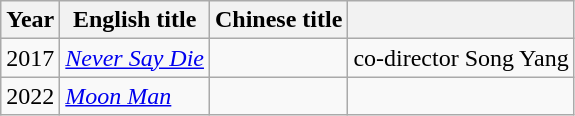<table class="wikitable">
<tr>
<th>Year</th>
<th>English title</th>
<th>Chinese title</th>
<th></th>
</tr>
<tr>
<td>2017</td>
<td><em><a href='#'>Never Say Die</a></em></td>
<td></td>
<td>co-director Song Yang</td>
</tr>
<tr>
<td>2022</td>
<td><em><a href='#'>Moon Man</a></em></td>
<td></td>
<td></td>
</tr>
</table>
